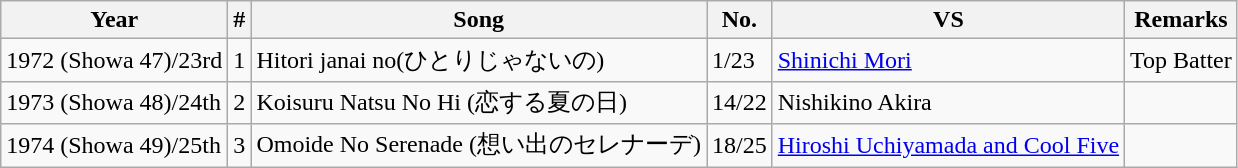<table class="wikitable">
<tr>
<th>Year</th>
<th>#</th>
<th>Song</th>
<th>No.</th>
<th>VS</th>
<th>Remarks</th>
</tr>
<tr>
<td>1972 (Showa 47)/23rd</td>
<td>1</td>
<td>Hitori janai no(ひとりじゃないの)</td>
<td>1/23</td>
<td><a href='#'>Shinichi Mori</a></td>
<td>Top Batter</td>
</tr>
<tr>
<td>1973 (Showa 48)/24th</td>
<td>2</td>
<td>Koisuru Natsu No Hi (恋する夏の日)</td>
<td>14/22</td>
<td>Nishikino Akira</td>
<td></td>
</tr>
<tr>
<td>1974 (Showa 49)/25th</td>
<td>3</td>
<td>Omoide No Serenade (想い出のセレナーデ)</td>
<td>18/25</td>
<td><a href='#'>Hiroshi Uchiyamada and Cool Five</a></td>
<td></td>
</tr>
</table>
